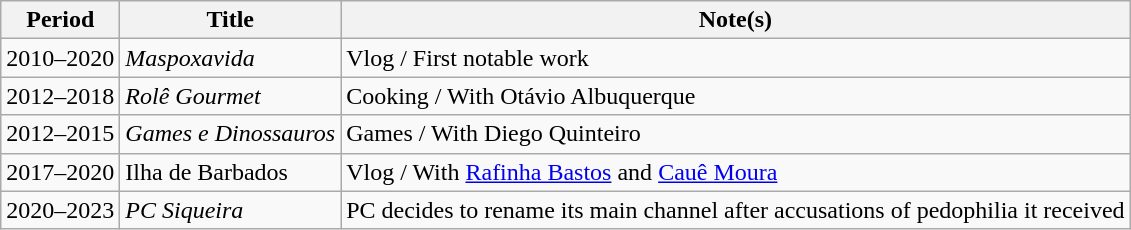<table class="wikitable">
<tr>
<th>Period</th>
<th>Title</th>
<th>Note(s)</th>
</tr>
<tr>
<td>2010–2020</td>
<td><em>Maspoxavida</em></td>
<td>Vlog / First notable work</td>
</tr>
<tr>
<td>2012–2018</td>
<td><em>Rolê Gourmet</em></td>
<td>Cooking / With Otávio Albuquerque</td>
</tr>
<tr>
<td>2012–2015</td>
<td><em>Games e Dinossauros</em></td>
<td>Games / With Diego Quinteiro</td>
</tr>
<tr>
<td>2017–2020</td>
<td>Ilha de Barbados</td>
<td>Vlog / With <a href='#'>Rafinha Bastos</a> and <a href='#'>Cauê Moura</a></td>
</tr>
<tr>
<td>2020–2023</td>
<td><em>PC Siqueira</em></td>
<td>PC decides to rename its main channel after accusations of pedophilia it received</td>
</tr>
</table>
